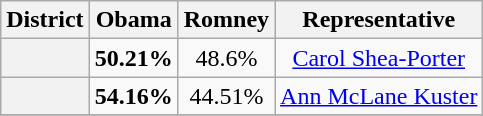<table class=wikitable>
<tr>
<th>District</th>
<th>Obama</th>
<th>Romney</th>
<th>Representative</th>
</tr>
<tr align=center>
<th></th>
<td><strong>50.21%</strong></td>
<td>48.6%</td>
<td><a href='#'>Carol Shea-Porter</a></td>
</tr>
<tr align=center>
<th></th>
<td><strong>54.16%</strong></td>
<td>44.51%</td>
<td><a href='#'>Ann McLane Kuster</a></td>
</tr>
<tr align=center>
</tr>
</table>
